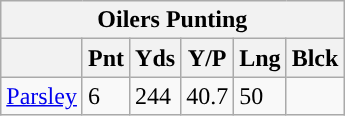<table class="wikitable">
<tr>
<th colspan="6">Oilers Punting</th>
</tr>
<tr>
<th></th>
<th>Pnt</th>
<th>Yds</th>
<th>Y/P</th>
<th>Lng</th>
<th>Blck</th>
</tr>
<tr>
<td><a href='#'>Parsley</a></td>
<td>6</td>
<td>244</td>
<td>40.7</td>
<td>50</td>
<td></td>
</tr>
</table>
